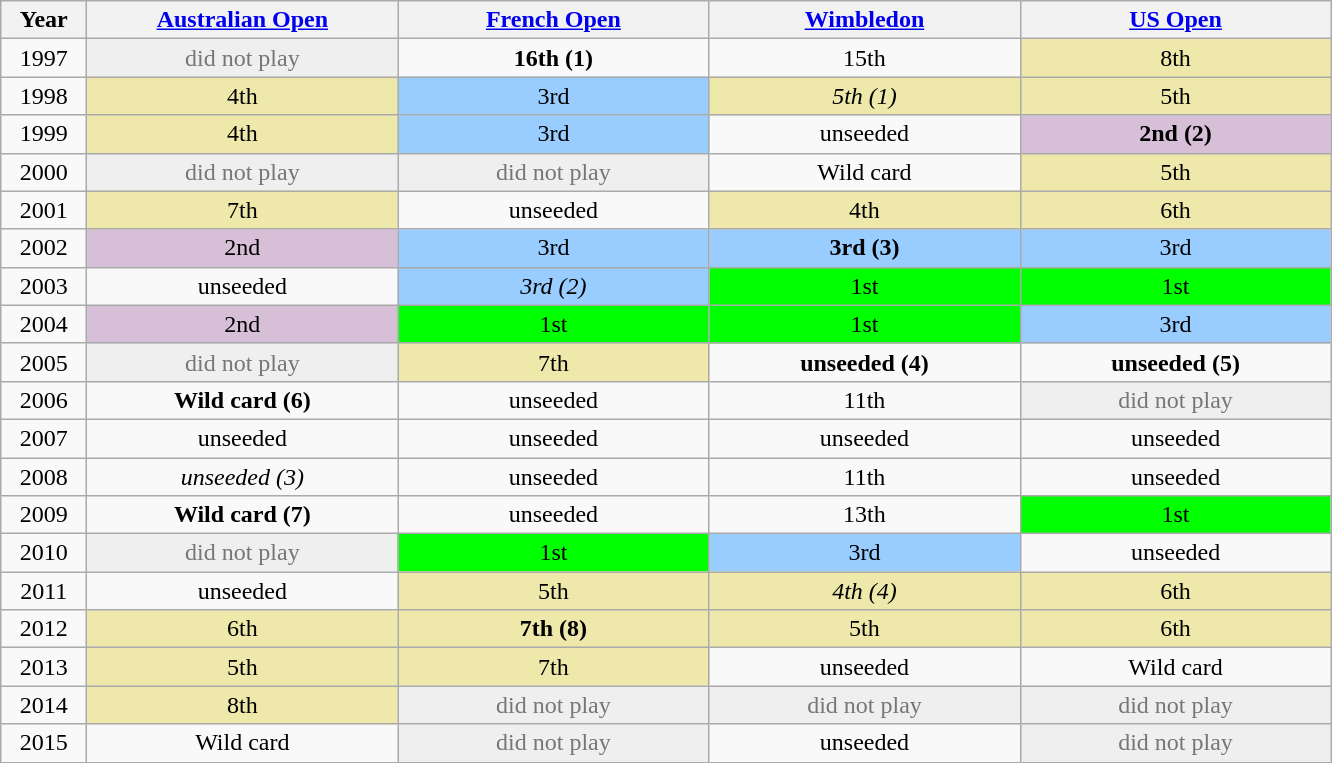<table class=wikitable style=text-align:center;>
<tr>
<th width=50>Year</th>
<th width=200><a href='#'>Australian Open</a></th>
<th width=200><a href='#'>French Open</a></th>
<th width=200><a href='#'>Wimbledon</a></th>
<th width=200><a href='#'>US Open</a></th>
</tr>
<tr>
<td>1997</td>
<td style="color:#767676; background:#efefef">did not play</td>
<td><strong>16th (1)</strong></td>
<td>15th</td>
<td bgcolor=#EEE8AA>8th</td>
</tr>
<tr>
<td>1998</td>
<td bgcolor=#EEE8AA>4th</td>
<td bgcolor=#99ccff>3rd</td>
<td bgcolor=#EEE8AA><em>5th (1)</em></td>
<td bgcolor=#EEE8AA>5th</td>
</tr>
<tr>
<td>1999</td>
<td bgcolor=#EEE8AA>4th</td>
<td bgcolor=#99ccff>3rd</td>
<td>unseeded</td>
<td bgcolor=#D8BFD8><strong>2nd (2)</strong></td>
</tr>
<tr>
<td>2000</td>
<td style="color:#767676; background:#efefef">did not play</td>
<td style="color:#767676; background:#efefef">did not play</td>
<td>Wild card</td>
<td bgcolor=#EEE8AA>5th</td>
</tr>
<tr>
<td>2001</td>
<td bgcolor=#EEE8AA>7th</td>
<td>unseeded</td>
<td bgcolor=#EEE8AA>4th</td>
<td bgcolor=#EEE8AA>6th</td>
</tr>
<tr>
<td>2002</td>
<td bgcolor=#D8BFD8>2nd</td>
<td bgcolor=#99ccff>3rd</td>
<td bgcolor=#99ccff><strong>3rd (3)</strong></td>
<td bgcolor=#99ccff>3rd</td>
</tr>
<tr>
<td>2003</td>
<td>unseeded</td>
<td bgcolor=#99ccff><em>3rd (2)</em></td>
<td bgcolor=#00FF00>1st</td>
<td bgcolor=#00FF00>1st</td>
</tr>
<tr>
<td>2004</td>
<td bgcolor=#D8BFD8>2nd</td>
<td bgcolor=#00FF00>1st</td>
<td bgcolor=#00FF00>1st</td>
<td bgcolor=#99ccff>3rd</td>
</tr>
<tr>
<td>2005</td>
<td style="color:#767676; background:#efefef">did not play</td>
<td bgcolor=#EEE8AA>7th</td>
<td><strong>unseeded (4)</strong></td>
<td><strong>unseeded (5)</strong></td>
</tr>
<tr>
<td>2006</td>
<td><strong>Wild card (6)</strong></td>
<td>unseeded</td>
<td>11th</td>
<td style="color:#767676; background:#efefef">did not play</td>
</tr>
<tr>
<td>2007</td>
<td>unseeded</td>
<td>unseeded</td>
<td>unseeded</td>
<td>unseeded</td>
</tr>
<tr>
<td>2008</td>
<td><em>unseeded (3)</em></td>
<td>unseeded</td>
<td>11th</td>
<td>unseeded</td>
</tr>
<tr>
<td>2009</td>
<td><strong>Wild card (7)</strong></td>
<td>unseeded</td>
<td>13th</td>
<td bgcolor=#00FF00>1st</td>
</tr>
<tr>
<td>2010</td>
<td style="color:#767676; background:#efefef">did not play</td>
<td bgcolor=#00FF00>1st</td>
<td bgcolor=#99ccff>3rd</td>
<td>unseeded</td>
</tr>
<tr>
<td>2011</td>
<td>unseeded</td>
<td bgcolor=#EEE8AA>5th</td>
<td bgcolor=#EEE8AA><em>4th (4)</em></td>
<td bgcolor=#EEE8AA>6th</td>
</tr>
<tr>
<td>2012</td>
<td bgcolor=#EEE8AA>6th</td>
<td bgcolor=#EEE8AA><strong>7th (8)</strong></td>
<td bgcolor=#EEE8AA>5th</td>
<td bgcolor=#EEE8AA>6th</td>
</tr>
<tr>
<td>2013</td>
<td bgcolor=#EEE8AA>5th</td>
<td bgcolor=#EEE8AA>7th</td>
<td>unseeded</td>
<td>Wild card</td>
</tr>
<tr>
<td>2014</td>
<td bgcolor=#EEE8AA>8th</td>
<td style="color:#767676; background:#efefef">did not play</td>
<td style="color:#767676; background:#efefef">did not play</td>
<td style="color:#767676; background:#efefef">did not play</td>
</tr>
<tr>
<td>2015</td>
<td>Wild card</td>
<td style="color:#767676; background:#efefef">did not play</td>
<td>unseeded</td>
<td style="color:#767676; background:#efefef">did not play</td>
</tr>
</table>
